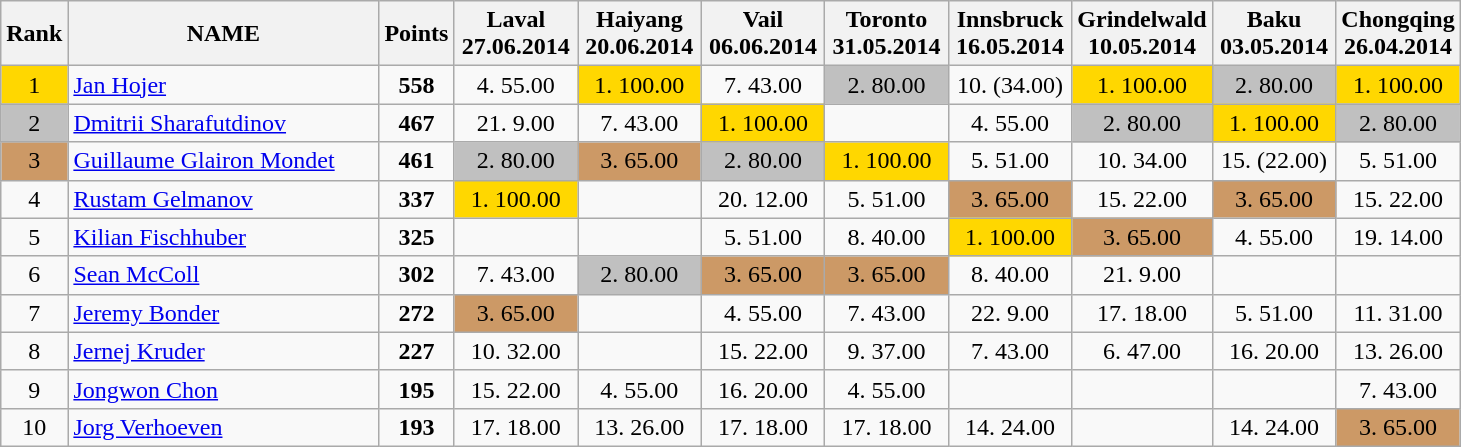<table class="wikitable sortable" style="text-align: center;">
<tr>
<th>Rank</th>
<th width = "200">NAME</th>
<th>Points</th>
<th width = "75" data-sort-type="number">Laval 27.06.2014</th>
<th width = "75" data-sort-type="number">Haiyang 20.06.2014</th>
<th width = "75" data-sort-type="number">Vail 06.06.2014</th>
<th width = "75" data-sort-type="number">Toronto 31.05.2014</th>
<th width = "75" data-sort-type="number">Innsbruck 16.05.2014</th>
<th width = "75" data-sort-type="number">Grindelwald 10.05.2014</th>
<th width = "75" data-sort-type="number">Baku 03.05.2014</th>
<th width = "75" data-sort-type="number">Chongqing 26.04.2014</th>
</tr>
<tr>
<td style="background: gold">1</td>
<td align="left"> <a href='#'>Jan Hojer</a></td>
<td><strong>558</strong></td>
<td>4. 55.00</td>
<td style="background: gold">1. 100.00</td>
<td>7. 43.00</td>
<td style="background: silver">2. 80.00</td>
<td>10. (34.00)</td>
<td style="background: gold">1. 100.00</td>
<td style="background: silver">2. 80.00</td>
<td style="background: gold">1. 100.00</td>
</tr>
<tr>
<td style="background: silver">2</td>
<td align="left"> <a href='#'>Dmitrii Sharafutdinov</a></td>
<td><strong>467</strong></td>
<td>21. 9.00</td>
<td>7. 43.00</td>
<td style="background: gold">1. 100.00</td>
<td></td>
<td>4. 55.00</td>
<td style="background: silver">2. 80.00</td>
<td style="background: gold">1. 100.00</td>
<td style="background: silver">2. 80.00</td>
</tr>
<tr>
<td style="background: #cc9966">3</td>
<td align="left"> <a href='#'>Guillaume Glairon Mondet</a></td>
<td><strong>461</strong></td>
<td style="background: silver">2. 80.00</td>
<td style="background: #cc9966">3. 65.00</td>
<td style="background: silver">2. 80.00</td>
<td style="background: gold">1. 100.00</td>
<td>5. 51.00</td>
<td>10. 34.00</td>
<td>15. (22.00)</td>
<td>5. 51.00</td>
</tr>
<tr>
<td>4</td>
<td align="left"> <a href='#'>Rustam Gelmanov</a></td>
<td><strong>337</strong></td>
<td style="background: gold">1. 100.00</td>
<td></td>
<td>20. 12.00</td>
<td>5. 51.00</td>
<td style="background: #cc9966">3. 65.00</td>
<td>15. 22.00</td>
<td style="background: #cc9966">3. 65.00</td>
<td>15. 22.00</td>
</tr>
<tr>
<td>5</td>
<td align="left"> <a href='#'>Kilian Fischhuber</a></td>
<td><strong>325</strong></td>
<td></td>
<td></td>
<td>5. 51.00</td>
<td>8. 40.00</td>
<td style="background: gold">1. 100.00</td>
<td style="background: #cc9966">3. 65.00</td>
<td>4. 55.00</td>
<td>19. 14.00</td>
</tr>
<tr>
<td>6</td>
<td align="left"> <a href='#'>Sean McColl</a></td>
<td><strong>302</strong></td>
<td>7. 43.00</td>
<td style="background: silver">2. 80.00</td>
<td style="background: #cc9966">3. 65.00</td>
<td style="background: #cc9966">3. 65.00</td>
<td>8. 40.00</td>
<td>21. 9.00</td>
<td></td>
<td></td>
</tr>
<tr>
<td>7</td>
<td align="left"> <a href='#'>Jeremy Bonder</a></td>
<td><strong>272</strong></td>
<td style="background: #cc9966">3. 65.00</td>
<td></td>
<td>4. 55.00</td>
<td>7. 43.00</td>
<td>22. 9.00</td>
<td>17. 18.00</td>
<td>5. 51.00</td>
<td>11. 31.00</td>
</tr>
<tr>
<td>8</td>
<td align="left"> <a href='#'>Jernej Kruder</a></td>
<td><strong>227</strong></td>
<td>10. 32.00</td>
<td></td>
<td>15. 22.00</td>
<td>9. 37.00</td>
<td>7. 43.00</td>
<td>6. 47.00</td>
<td>16. 20.00</td>
<td>13. 26.00</td>
</tr>
<tr>
<td>9</td>
<td align="left"> <a href='#'>Jongwon Chon</a></td>
<td><strong>195</strong></td>
<td>15. 22.00</td>
<td>4. 55.00</td>
<td>16. 20.00</td>
<td>4. 55.00</td>
<td></td>
<td></td>
<td></td>
<td>7. 43.00</td>
</tr>
<tr>
<td>10</td>
<td align="left"> <a href='#'>Jorg Verhoeven</a></td>
<td><strong>193</strong></td>
<td>17. 18.00</td>
<td>13. 26.00</td>
<td>17. 18.00</td>
<td>17. 18.00</td>
<td>14. 24.00</td>
<td></td>
<td>14. 24.00</td>
<td style="background: #cc9966">3. 65.00</td>
</tr>
</table>
